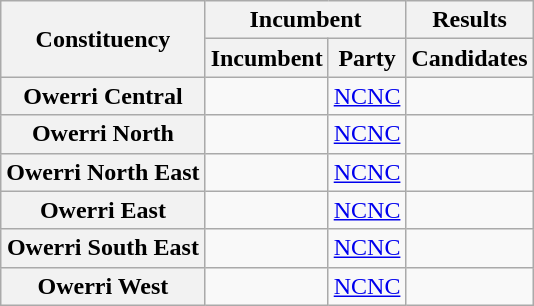<table class="wikitable sortable">
<tr>
<th rowspan="2">Constituency</th>
<th colspan="2">Incumbent</th>
<th>Results</th>
</tr>
<tr valign="bottom">
<th>Incumbent</th>
<th>Party</th>
<th>Candidates</th>
</tr>
<tr>
<th>Owerri Central</th>
<td></td>
<td><a href='#'>NCNC</a></td>
<td nowrap=""></td>
</tr>
<tr>
<th>Owerri North</th>
<td></td>
<td><a href='#'>NCNC</a></td>
<td nowrap=""></td>
</tr>
<tr>
<th>Owerri North East</th>
<td></td>
<td><a href='#'>NCNC</a></td>
<td nowrap=""></td>
</tr>
<tr>
<th>Owerri East</th>
<td></td>
<td><a href='#'>NCNC</a></td>
<td nowrap=""></td>
</tr>
<tr>
<th>Owerri South East</th>
<td></td>
<td><a href='#'>NCNC</a></td>
<td nowrap=""></td>
</tr>
<tr>
<th>Owerri West</th>
<td></td>
<td><a href='#'>NCNC</a></td>
<td nowrap=""></td>
</tr>
</table>
